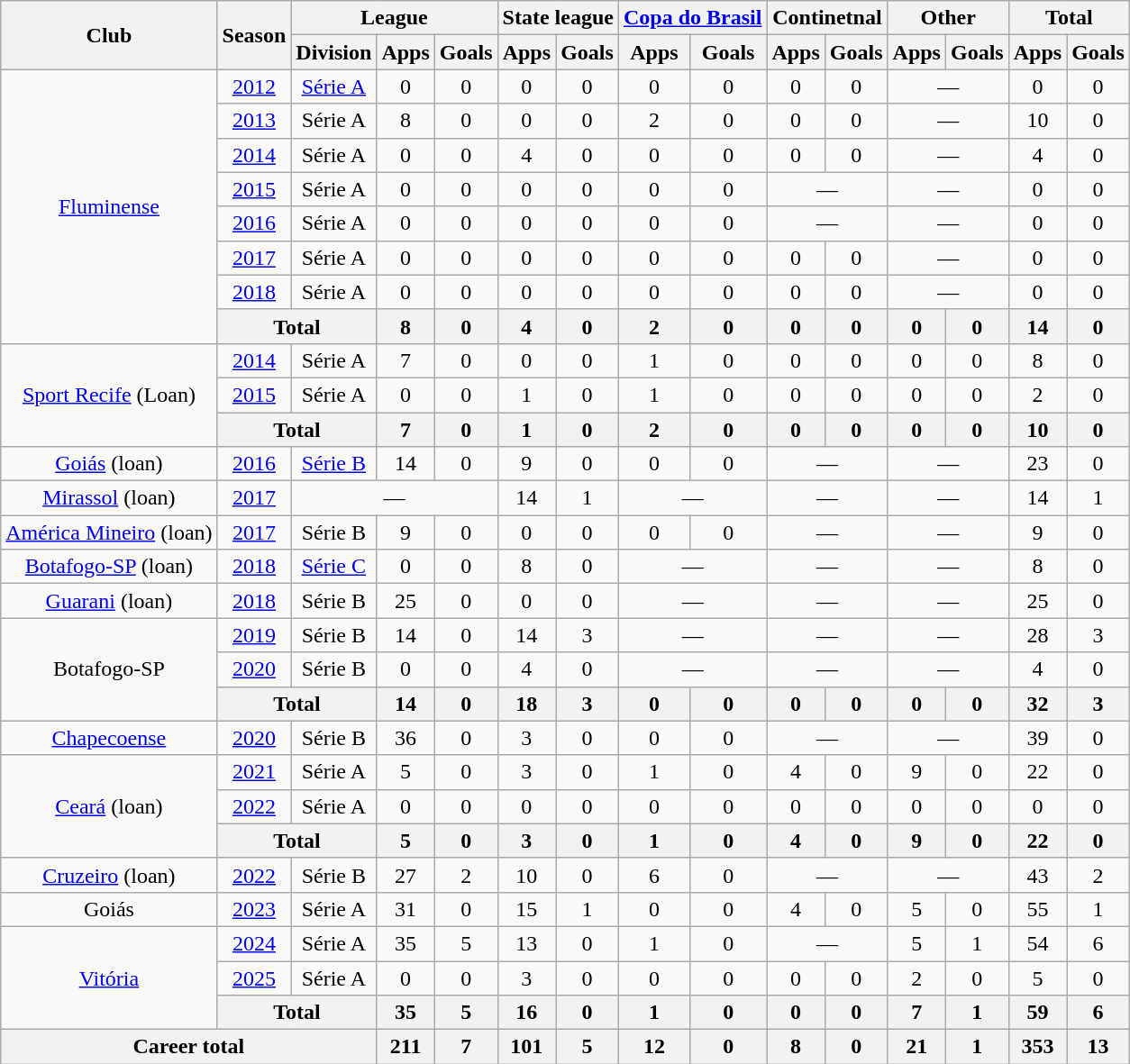<table class="wikitable" style="text-align:center">
<tr>
<th rowspan="2">Club</th>
<th rowspan="2">Season</th>
<th colspan="3">League</th>
<th colspan="2">State league</th>
<th colspan="2"><a href='#'>Copa do Brasil</a></th>
<th colspan="2">Continetnal</th>
<th colspan="2">Other</th>
<th colspan="2">Total</th>
</tr>
<tr>
<th>Division</th>
<th>Apps</th>
<th>Goals</th>
<th>Apps</th>
<th>Goals</th>
<th>Apps</th>
<th>Goals</th>
<th>Apps</th>
<th>Goals</th>
<th>Apps</th>
<th>Goals</th>
<th>Apps</th>
<th>Goals</th>
</tr>
<tr>
<td rowspan="8"><a href='#'>Fluminense</a></td>
<td><a href='#'>2012</a></td>
<td><a href='#'>Série A</a></td>
<td>0</td>
<td>0</td>
<td>0</td>
<td>0</td>
<td>0</td>
<td>0</td>
<td>0</td>
<td>0</td>
<td colspan="2">—</td>
<td>0</td>
<td>0</td>
</tr>
<tr>
<td><a href='#'>2013</a></td>
<td>Série A</td>
<td>8</td>
<td>0</td>
<td>0</td>
<td>0</td>
<td>2</td>
<td>0</td>
<td>0</td>
<td>0</td>
<td colspan="2">—</td>
<td>10</td>
<td>0</td>
</tr>
<tr>
<td><a href='#'>2014</a></td>
<td>Série A</td>
<td>0</td>
<td>0</td>
<td>4</td>
<td>0</td>
<td>0</td>
<td>0</td>
<td>0</td>
<td>0</td>
<td colspan="2">—</td>
<td>4</td>
<td>0</td>
</tr>
<tr>
<td><a href='#'>2015</a></td>
<td>Série A</td>
<td>0</td>
<td>0</td>
<td>0</td>
<td>0</td>
<td>0</td>
<td>0</td>
<td colspan="2">—</td>
<td colspan="2">—</td>
<td>0</td>
<td>0</td>
</tr>
<tr>
<td><a href='#'>2016</a></td>
<td>Série A</td>
<td>0</td>
<td>0</td>
<td>0</td>
<td>0</td>
<td>0</td>
<td>0</td>
<td colspan="2">—</td>
<td colspan="2">—</td>
<td>0</td>
<td>0</td>
</tr>
<tr>
<td><a href='#'>2017</a></td>
<td>Série A</td>
<td>0</td>
<td>0</td>
<td>0</td>
<td>0</td>
<td>0</td>
<td>0</td>
<td>0</td>
<td>0</td>
<td colspan="2">—</td>
<td>0</td>
<td>0</td>
</tr>
<tr>
<td><a href='#'>2018</a></td>
<td>Série A</td>
<td>0</td>
<td>0</td>
<td>0</td>
<td>0</td>
<td>0</td>
<td>0</td>
<td>0</td>
<td>0</td>
<td colspan="2">—</td>
<td>0</td>
<td>0</td>
</tr>
<tr>
<th colspan="2">Total</th>
<th>8</th>
<th>0</th>
<th>4</th>
<th>0</th>
<th>2</th>
<th>0</th>
<th>0</th>
<th>0</th>
<th>0</th>
<th>0</th>
<th>14</th>
<th>0</th>
</tr>
<tr>
<td rowspan="3"><a href='#'>Sport Recife</a> (Loan)</td>
<td><a href='#'>2014</a></td>
<td>Série A</td>
<td>7</td>
<td>0</td>
<td>0</td>
<td>0</td>
<td>1</td>
<td>0</td>
<td>0</td>
<td>0</td>
<td>0</td>
<td>0</td>
<td>8</td>
<td>0</td>
</tr>
<tr>
<td><a href='#'>2015</a></td>
<td>Série A</td>
<td>0</td>
<td>0</td>
<td>1</td>
<td>0</td>
<td>1</td>
<td>0</td>
<td>0</td>
<td>0</td>
<td>0</td>
<td>0</td>
<td>2</td>
<td>0</td>
</tr>
<tr>
<th colspan="2">Total</th>
<th>7</th>
<th>0</th>
<th>1</th>
<th>0</th>
<th>2</th>
<th>0</th>
<th>0</th>
<th>0</th>
<th>0</th>
<th>0</th>
<th>10</th>
<th>0</th>
</tr>
<tr>
<td><a href='#'>Goiás</a> (loan)</td>
<td><a href='#'>2016</a></td>
<td><a href='#'>Série B</a></td>
<td>14</td>
<td>0</td>
<td>9</td>
<td>0</td>
<td>0</td>
<td>0</td>
<td colspan="2">—</td>
<td colspan="2">—</td>
<td>23</td>
<td>0</td>
</tr>
<tr>
<td><a href='#'>Mirassol</a> (loan)</td>
<td><a href='#'>2017</a></td>
<td colspan="3">—</td>
<td>14</td>
<td>1</td>
<td colspan="2">—</td>
<td colspan="2">—</td>
<td colspan="2">—</td>
<td>14</td>
<td>1</td>
</tr>
<tr>
<td><a href='#'>América Mineiro</a> (loan)</td>
<td><a href='#'>2017</a></td>
<td>Série B</td>
<td>9</td>
<td>0</td>
<td>0</td>
<td>0</td>
<td>0</td>
<td>0</td>
<td colspan="2">—</td>
<td colspan="2">—</td>
<td>9</td>
<td>0</td>
</tr>
<tr>
<td><a href='#'>Botafogo-SP</a> (loan)</td>
<td><a href='#'>2018</a></td>
<td><a href='#'>Série C</a></td>
<td>0</td>
<td>0</td>
<td>8</td>
<td>0</td>
<td colspan="2">—</td>
<td colspan="2">—</td>
<td colspan="2">—</td>
<td>8</td>
<td>0</td>
</tr>
<tr>
<td><a href='#'>Guarani</a> (loan)</td>
<td><a href='#'>2018</a></td>
<td>Série B</td>
<td>25</td>
<td>0</td>
<td>0</td>
<td>0</td>
<td colspan="2">—</td>
<td colspan="2">—</td>
<td colspan="2">—</td>
<td>25</td>
<td>0</td>
</tr>
<tr>
<td rowspan="3">Botafogo-SP</td>
<td><a href='#'>2019</a></td>
<td>Série B</td>
<td>14</td>
<td>0</td>
<td>14</td>
<td>3</td>
<td colspan="2">—</td>
<td colspan="2">—</td>
<td colspan="2">—</td>
<td>28</td>
<td>3</td>
</tr>
<tr>
<td><a href='#'>2020</a></td>
<td>Série B</td>
<td>0</td>
<td>0</td>
<td>4</td>
<td>0</td>
<td colspan="2">—</td>
<td colspan="2">—</td>
<td colspan="2">—</td>
<td>4</td>
<td>0</td>
</tr>
<tr>
<th colspan="2">Total</th>
<th>14</th>
<th>0</th>
<th>18</th>
<th>3</th>
<th>0</th>
<th>0</th>
<th>0</th>
<th>0</th>
<th>0</th>
<th>0</th>
<th>32</th>
<th>3</th>
</tr>
<tr>
<td><a href='#'>Chapecoense</a></td>
<td><a href='#'>2020</a></td>
<td>Série B</td>
<td>36</td>
<td>0</td>
<td>3</td>
<td>0</td>
<td>0</td>
<td>0</td>
<td colspan="2">—</td>
<td colspan="2">—</td>
<td>39</td>
<td>0</td>
</tr>
<tr>
<td rowspan="3"><a href='#'>Ceará</a> (loan)</td>
<td><a href='#'>2021</a></td>
<td>Série A</td>
<td>5</td>
<td>0</td>
<td>3</td>
<td>0</td>
<td>1</td>
<td>0</td>
<td>4</td>
<td>0</td>
<td>9</td>
<td>0</td>
<td>22</td>
<td>0</td>
</tr>
<tr>
<td><a href='#'>2022</a></td>
<td>Série A</td>
<td>0</td>
<td>0</td>
<td>0</td>
<td>0</td>
<td>0</td>
<td>0</td>
<td>0</td>
<td>0</td>
<td>0</td>
<td>0</td>
<td>0</td>
<td>0</td>
</tr>
<tr>
<th colspan="2">Total</th>
<th>5</th>
<th>0</th>
<th>3</th>
<th>0</th>
<th>1</th>
<th>0</th>
<th>4</th>
<th>0</th>
<th>9</th>
<th>0</th>
<th>22</th>
<th>0</th>
</tr>
<tr>
<td><a href='#'>Cruzeiro</a> (loan)</td>
<td><a href='#'>2022</a></td>
<td>Série B</td>
<td>27</td>
<td>2</td>
<td>10</td>
<td>0</td>
<td>6</td>
<td>0</td>
<td colspan="2">—</td>
<td colspan="2">—</td>
<td>43</td>
<td>2</td>
</tr>
<tr>
<td>Goiás</td>
<td><a href='#'>2023</a></td>
<td>Série A</td>
<td>31</td>
<td>0</td>
<td>15</td>
<td>1</td>
<td>0</td>
<td>0</td>
<td>4</td>
<td>0</td>
<td>5</td>
<td>0</td>
<td>55</td>
<td>1</td>
</tr>
<tr>
<td rowspan="3"><a href='#'>Vitória</a></td>
<td><a href='#'>2024</a></td>
<td>Série A</td>
<td>35</td>
<td>5</td>
<td>13</td>
<td>0</td>
<td>1</td>
<td>0</td>
<td colspan="2">—</td>
<td>5</td>
<td>1</td>
<td>54</td>
<td>6</td>
</tr>
<tr>
<td><a href='#'>2025</a></td>
<td>Série A</td>
<td>0</td>
<td>0</td>
<td>3</td>
<td>0</td>
<td>0</td>
<td>0</td>
<td>0</td>
<td>0</td>
<td>2</td>
<td>0</td>
<td>5</td>
<td>0</td>
</tr>
<tr>
<th colspan="2">Total</th>
<th>35</th>
<th>5</th>
<th>16</th>
<th>0</th>
<th>1</th>
<th>0</th>
<th>0</th>
<th>0</th>
<th>7</th>
<th>1</th>
<th>59</th>
<th>6</th>
</tr>
<tr>
<th colspan="3">Career total</th>
<th>211</th>
<th>7</th>
<th>101</th>
<th>5</th>
<th>12</th>
<th>0</th>
<th>8</th>
<th>0</th>
<th>21</th>
<th>1</th>
<th>353</th>
<th>13</th>
</tr>
</table>
